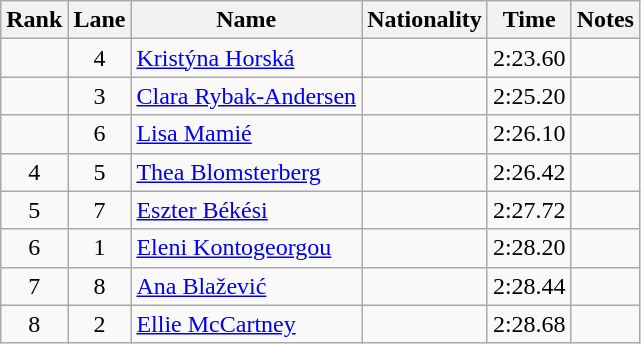<table class="wikitable sortable" style="text-align:center">
<tr>
<th>Rank</th>
<th>Lane</th>
<th>Name</th>
<th>Nationality</th>
<th>Time</th>
<th>Notes</th>
</tr>
<tr>
<td></td>
<td>4</td>
<td align=left><a href='#'>Kristýna Horská</a></td>
<td align=left></td>
<td>2:23.60</td>
<td></td>
</tr>
<tr>
<td></td>
<td>3</td>
<td align=left><a href='#'>Clara Rybak-Andersen</a></td>
<td align=left></td>
<td>2:25.20</td>
<td></td>
</tr>
<tr>
<td></td>
<td>6</td>
<td align=left><a href='#'>Lisa Mamié</a></td>
<td align=left></td>
<td>2:26.10</td>
<td></td>
</tr>
<tr>
<td>4</td>
<td>5</td>
<td align=left><a href='#'>Thea Blomsterberg</a></td>
<td align=left></td>
<td>2:26.42</td>
<td></td>
</tr>
<tr>
<td>5</td>
<td>7</td>
<td align=left><a href='#'>Eszter Békési</a></td>
<td align=left></td>
<td>2:27.72</td>
<td></td>
</tr>
<tr>
<td>6</td>
<td>1</td>
<td align=left><a href='#'>Eleni Kontogeorgou</a></td>
<td align=left></td>
<td>2:28.20</td>
<td></td>
</tr>
<tr>
<td>7</td>
<td>8</td>
<td align=left><a href='#'>Ana Blažević</a></td>
<td align=left></td>
<td>2:28.44</td>
<td></td>
</tr>
<tr>
<td>8</td>
<td>2</td>
<td align=left><a href='#'>Ellie McCartney</a></td>
<td align=left></td>
<td>2:28.68</td>
<td></td>
</tr>
</table>
